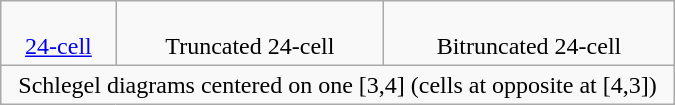<table class=wikitable align=right width=450>
<tr align=center valign=top>
<td><br><a href='#'>24-cell</a><br></td>
<td><br>Truncated 24-cell<br></td>
<td><br>Bitruncated 24-cell<br></td>
</tr>
<tr align=center>
<td colspan=4>Schlegel diagrams centered on one [3,4] (cells at opposite at [4,3])</td>
</tr>
</table>
